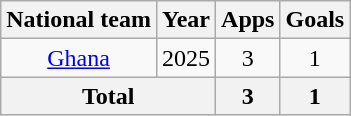<table class="wikitable" style="text-align:center">
<tr>
<th>National team</th>
<th>Year</th>
<th>Apps</th>
<th>Goals</th>
</tr>
<tr>
<td><a href='#'>Ghana</a></td>
<td>2025</td>
<td>3</td>
<td>1</td>
</tr>
<tr>
<th colspan="2">Total</th>
<th>3</th>
<th>1</th>
</tr>
</table>
